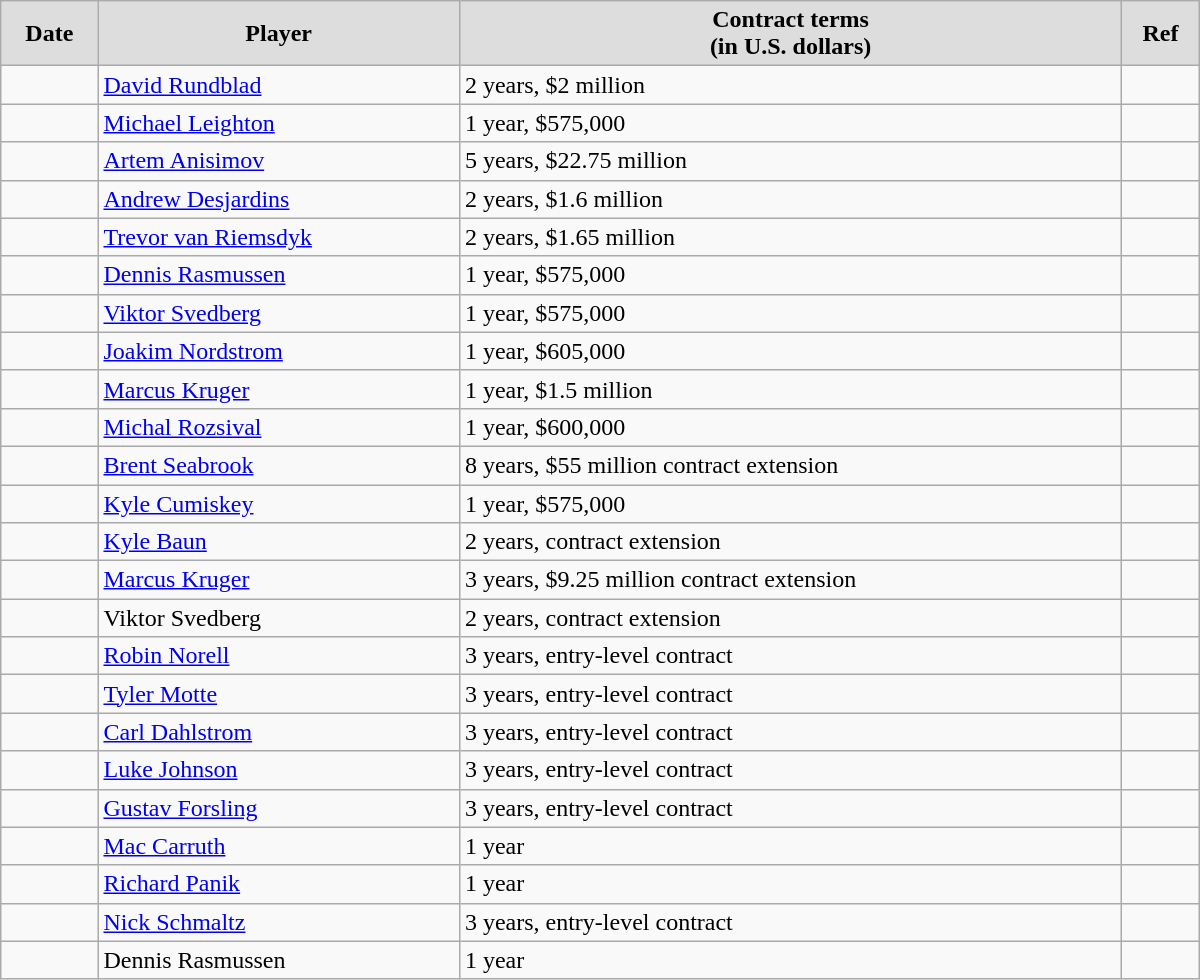<table class="wikitable" style="border-collapse: collapse; width: 50em; padding: 3;">
<tr align="center" bgcolor="#dddddd">
<td><strong>Date</strong></td>
<td><strong>Player</strong></td>
<td><strong>Contract terms</strong><br><strong>(in U.S. dollars)</strong></td>
<td><strong>Ref</strong></td>
</tr>
<tr>
<td></td>
<td><a href='#'>David Rundblad</a></td>
<td>2 years, $2 million</td>
<td></td>
</tr>
<tr>
<td></td>
<td><a href='#'>Michael Leighton</a></td>
<td>1 year, $575,000</td>
<td></td>
</tr>
<tr>
<td></td>
<td><a href='#'>Artem Anisimov</a></td>
<td>5 years, $22.75 million</td>
<td></td>
</tr>
<tr>
<td></td>
<td><a href='#'>Andrew Desjardins</a></td>
<td>2 years, $1.6 million</td>
<td></td>
</tr>
<tr>
<td></td>
<td><a href='#'>Trevor van Riemsdyk</a></td>
<td>2 years, $1.65 million</td>
<td></td>
</tr>
<tr>
<td></td>
<td><a href='#'>Dennis Rasmussen</a></td>
<td>1 year, $575,000</td>
<td></td>
</tr>
<tr>
<td></td>
<td><a href='#'>Viktor Svedberg</a></td>
<td>1 year, $575,000</td>
<td></td>
</tr>
<tr>
<td></td>
<td><a href='#'>Joakim Nordstrom</a></td>
<td>1 year, $605,000</td>
<td></td>
</tr>
<tr>
<td></td>
<td><a href='#'>Marcus Kruger</a></td>
<td>1 year, $1.5 million</td>
<td></td>
</tr>
<tr>
<td></td>
<td><a href='#'>Michal Rozsival</a></td>
<td>1 year, $600,000</td>
<td></td>
</tr>
<tr>
<td></td>
<td><a href='#'>Brent Seabrook</a></td>
<td>8 years, $55 million contract extension</td>
<td></td>
</tr>
<tr>
<td></td>
<td><a href='#'>Kyle Cumiskey</a></td>
<td>1 year, $575,000</td>
<td></td>
</tr>
<tr>
<td></td>
<td><a href='#'>Kyle Baun</a></td>
<td>2 years, contract extension</td>
<td></td>
</tr>
<tr>
<td></td>
<td><a href='#'>Marcus Kruger</a></td>
<td>3 years, $9.25 million contract extension</td>
<td></td>
</tr>
<tr>
<td></td>
<td>Viktor Svedberg</td>
<td>2 years, contract extension</td>
<td></td>
</tr>
<tr>
<td></td>
<td><a href='#'>Robin Norell</a></td>
<td>3 years, entry-level contract</td>
<td></td>
</tr>
<tr>
<td></td>
<td><a href='#'>Tyler Motte</a></td>
<td>3 years, entry-level contract</td>
<td></td>
</tr>
<tr>
<td></td>
<td><a href='#'>Carl Dahlstrom</a></td>
<td>3 years, entry-level contract</td>
<td></td>
</tr>
<tr>
<td></td>
<td><a href='#'>Luke Johnson</a></td>
<td>3 years, entry-level contract</td>
<td></td>
</tr>
<tr>
<td></td>
<td><a href='#'>Gustav Forsling</a></td>
<td>3 years, entry-level contract</td>
<td></td>
</tr>
<tr>
<td></td>
<td><a href='#'>Mac Carruth</a></td>
<td>1 year</td>
<td></td>
</tr>
<tr>
<td></td>
<td><a href='#'>Richard Panik</a></td>
<td>1 year</td>
<td></td>
</tr>
<tr>
<td></td>
<td><a href='#'>Nick Schmaltz</a></td>
<td>3 years, entry-level contract</td>
<td></td>
</tr>
<tr>
<td></td>
<td>Dennis Rasmussen</td>
<td>1 year</td>
<td></td>
</tr>
</table>
